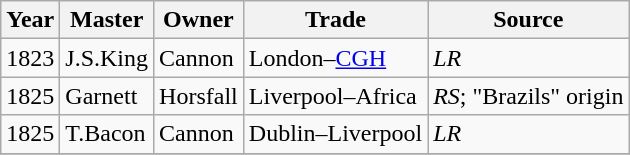<table class="sortable wikitable">
<tr>
<th>Year</th>
<th>Master</th>
<th>Owner</th>
<th>Trade</th>
<th>Source</th>
</tr>
<tr>
<td>1823</td>
<td>J.S.King</td>
<td>Cannon</td>
<td>London–<a href='#'>CGH</a></td>
<td><em>LR</em></td>
</tr>
<tr>
<td>1825</td>
<td>Garnett</td>
<td>Horsfall</td>
<td>Liverpool–Africa</td>
<td><em>RS</em>; "Brazils" origin</td>
</tr>
<tr>
<td>1825</td>
<td>T.Bacon</td>
<td>Cannon</td>
<td>Dublin–Liverpool</td>
<td><em>LR</em></td>
</tr>
<tr>
</tr>
</table>
